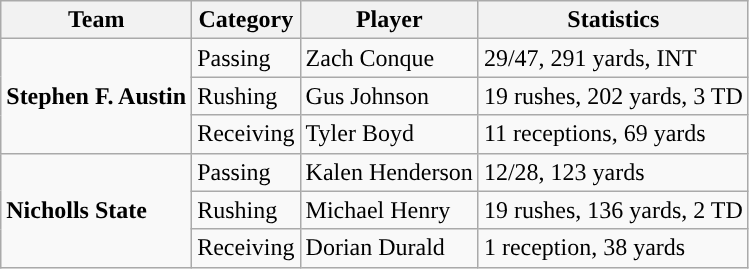<table class="wikitable" style="float: left;">
<tr>
<th>Team</th>
<th>Category</th>
<th>Player</th>
<th>Statistics</th>
</tr>
<tr>
<td rowspan=3><strong>Stephen F. Austin</strong></td>
<td>Passing</td>
<td>Zach Conque</td>
<td>29/47, 291 yards, INT</td>
</tr>
<tr>
<td>Rushing</td>
<td>Gus Johnson</td>
<td>19 rushes, 202 yards, 3 TD</td>
</tr>
<tr>
<td>Receiving</td>
<td>Tyler Boyd</td>
<td>11 receptions, 69 yards</td>
</tr>
<tr>
<td rowspan=3><strong>Nicholls State</strong></td>
<td>Passing</td>
<td>Kalen Henderson</td>
<td>12/28, 123 yards</td>
</tr>
<tr>
<td>Rushing</td>
<td>Michael Henry</td>
<td>19 rushes, 136 yards, 2 TD</td>
</tr>
<tr>
<td>Receiving</td>
<td>Dorian Durald</td>
<td>1 reception, 38 yards</td>
</tr>
</table>
